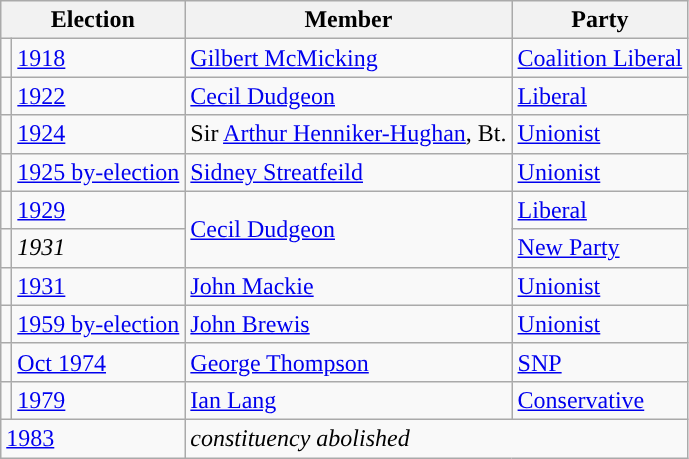<table class="wikitable">
<tr>
<th colspan="2">Election</th>
<th>Member</th>
<th>Party</th>
</tr>
<tr>
<td style="color:inherit;background-color: "></td>
<td><a href='#'>1918</a></td>
<td><a href='#'>Gilbert McMicking</a></td>
<td><a href='#'>Coalition Liberal</a></td>
</tr>
<tr>
<td style="color:inherit;background-color: "></td>
<td><a href='#'>1922</a></td>
<td><a href='#'>Cecil Dudgeon</a></td>
<td><a href='#'>Liberal</a></td>
</tr>
<tr>
<td style="color:inherit;background-color: "></td>
<td><a href='#'>1924</a></td>
<td>Sir <a href='#'>Arthur Henniker-Hughan</a>, Bt.</td>
<td><a href='#'>Unionist</a></td>
</tr>
<tr>
<td style="color:inherit;background-color: "></td>
<td><a href='#'>1925 by-election</a></td>
<td><a href='#'>Sidney Streatfeild</a></td>
<td><a href='#'>Unionist</a></td>
</tr>
<tr>
<td style="color:inherit;background-color: "></td>
<td><a href='#'>1929</a></td>
<td rowspan="2"><a href='#'>Cecil Dudgeon</a></td>
<td><a href='#'>Liberal</a></td>
</tr>
<tr>
<td style="color:inherit;background-color: "></td>
<td><em>1931</em></td>
<td><a href='#'>New Party</a></td>
</tr>
<tr>
<td style="color:inherit;background-color: "></td>
<td><a href='#'>1931</a></td>
<td><a href='#'>John Mackie</a></td>
<td><a href='#'>Unionist</a></td>
</tr>
<tr>
<td style="color:inherit;background-color: "></td>
<td><a href='#'>1959 by-election</a></td>
<td><a href='#'>John Brewis</a></td>
<td><a href='#'>Unionist</a></td>
</tr>
<tr>
<td style="color:inherit;background-color: "></td>
<td><a href='#'>Oct 1974</a></td>
<td><a href='#'>George Thompson</a></td>
<td><a href='#'>SNP</a></td>
</tr>
<tr>
<td style="color:inherit;background-color: "></td>
<td><a href='#'>1979</a></td>
<td><a href='#'>Ian Lang</a></td>
<td><a href='#'>Conservative</a></td>
</tr>
<tr>
<td colspan="2" align="left"><a href='#'>1983</a></td>
<td colspan="2"><em>constituency abolished</em></td>
</tr>
</table>
